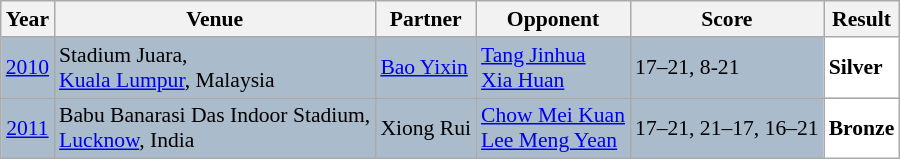<table class="sortable wikitable" style="font-size: 90%;">
<tr>
<th>Year</th>
<th>Venue</th>
<th>Partner</th>
<th>Opponent</th>
<th>Score</th>
<th>Result</th>
</tr>
<tr style="background:#AABBCC">
<td align="center"><a href='#'>2010</a></td>
<td align="left">Stadium Juara,<br><a href='#'>Kuala Lumpur</a>, Malaysia</td>
<td align="left"> <a href='#'>Bao Yixin</a></td>
<td align="left"> <a href='#'>Tang Jinhua</a><br> <a href='#'>Xia Huan</a></td>
<td align="left">17–21, 8-21</td>
<td style="text-align:left; background:white"> <strong>Silver</strong></td>
</tr>
<tr style="background:#AABBCC">
<td align="center"><a href='#'>2011</a></td>
<td align="left">Babu Banarasi Das Indoor Stadium,<br><a href='#'>Lucknow</a>, India</td>
<td align="left"> Xiong Rui</td>
<td align="left"> <a href='#'>Chow Mei Kuan</a><br> <a href='#'>Lee Meng Yean</a></td>
<td align="left">17–21, 21–17, 16–21</td>
<td style="text-align:left; background:white"> <strong>Bronze</strong></td>
</tr>
</table>
